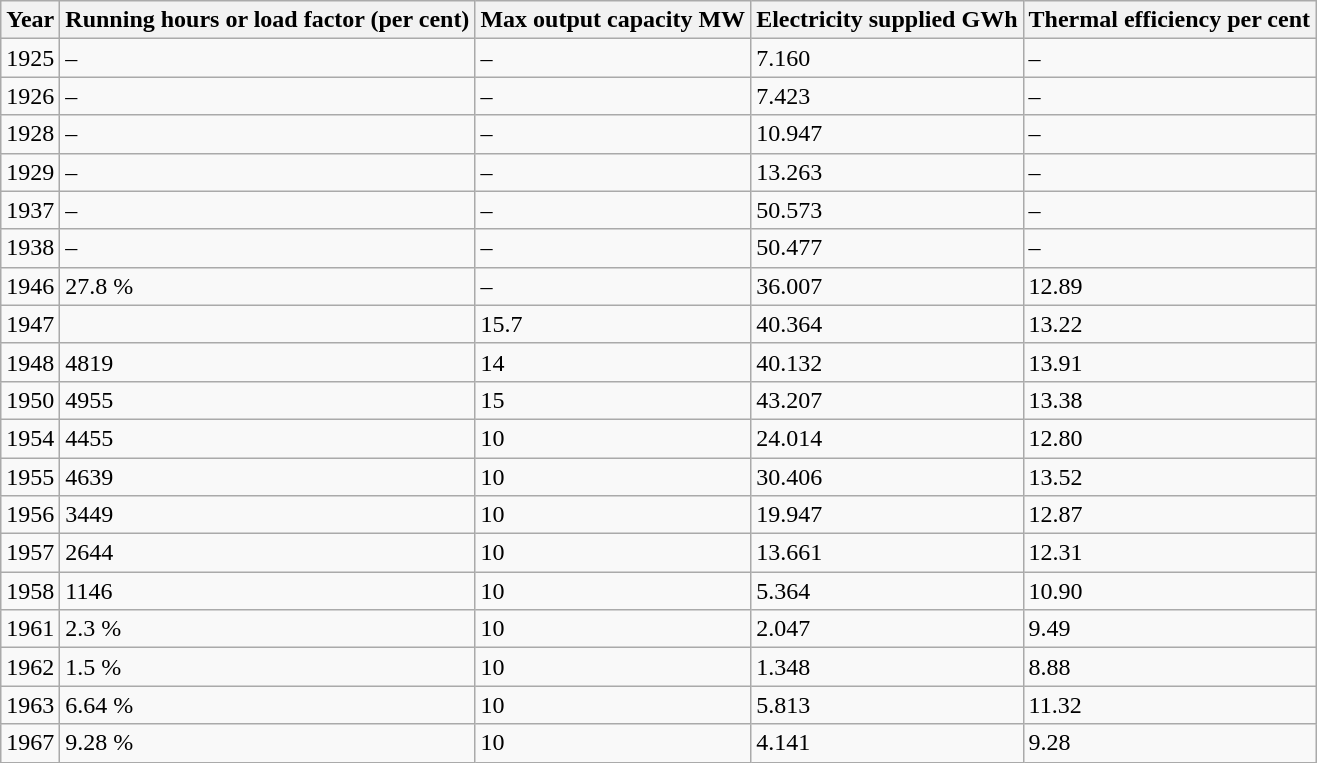<table class="wikitable">
<tr>
<th>Year</th>
<th>Running hours or load factor (per cent)</th>
<th>Max output capacity MW</th>
<th>Electricity supplied GWh</th>
<th>Thermal efficiency per cent</th>
</tr>
<tr>
<td>1925</td>
<td>–</td>
<td>–</td>
<td>7.160</td>
<td>–</td>
</tr>
<tr>
<td>1926</td>
<td>–</td>
<td>–</td>
<td>7.423</td>
<td>–</td>
</tr>
<tr>
<td>1928</td>
<td>–</td>
<td>–</td>
<td>10.947</td>
<td>–</td>
</tr>
<tr>
<td>1929</td>
<td>–</td>
<td>–</td>
<td>13.263</td>
<td>–</td>
</tr>
<tr>
<td>1937</td>
<td>–</td>
<td>–</td>
<td>50.573</td>
<td>–</td>
</tr>
<tr>
<td>1938</td>
<td>–</td>
<td>–</td>
<td>50.477</td>
<td>–</td>
</tr>
<tr>
<td>1946</td>
<td>27.8 %</td>
<td>–</td>
<td>36.007</td>
<td>12.89</td>
</tr>
<tr>
<td>1947</td>
<td></td>
<td>15.7</td>
<td>40.364</td>
<td>13.22</td>
</tr>
<tr>
<td>1948</td>
<td>4819</td>
<td>14</td>
<td>40.132</td>
<td>13.91</td>
</tr>
<tr>
<td>1950</td>
<td>4955</td>
<td>15</td>
<td>43.207</td>
<td>13.38</td>
</tr>
<tr>
<td>1954</td>
<td>4455</td>
<td>10</td>
<td>24.014</td>
<td>12.80</td>
</tr>
<tr>
<td>1955</td>
<td>4639</td>
<td>10</td>
<td>30.406</td>
<td>13.52</td>
</tr>
<tr>
<td>1956</td>
<td>3449</td>
<td>10</td>
<td>19.947</td>
<td>12.87</td>
</tr>
<tr>
<td>1957</td>
<td>2644</td>
<td>10</td>
<td>13.661</td>
<td>12.31</td>
</tr>
<tr>
<td>1958</td>
<td>1146</td>
<td>10</td>
<td>5.364</td>
<td>10.90</td>
</tr>
<tr>
<td>1961</td>
<td>2.3 %</td>
<td>10</td>
<td>2.047</td>
<td>9.49</td>
</tr>
<tr>
<td>1962</td>
<td>1.5 %</td>
<td>10</td>
<td>1.348</td>
<td>8.88</td>
</tr>
<tr>
<td>1963</td>
<td>6.64 %</td>
<td>10</td>
<td>5.813</td>
<td>11.32</td>
</tr>
<tr>
<td>1967</td>
<td>9.28 %</td>
<td>10</td>
<td>4.141</td>
<td>9.28</td>
</tr>
</table>
